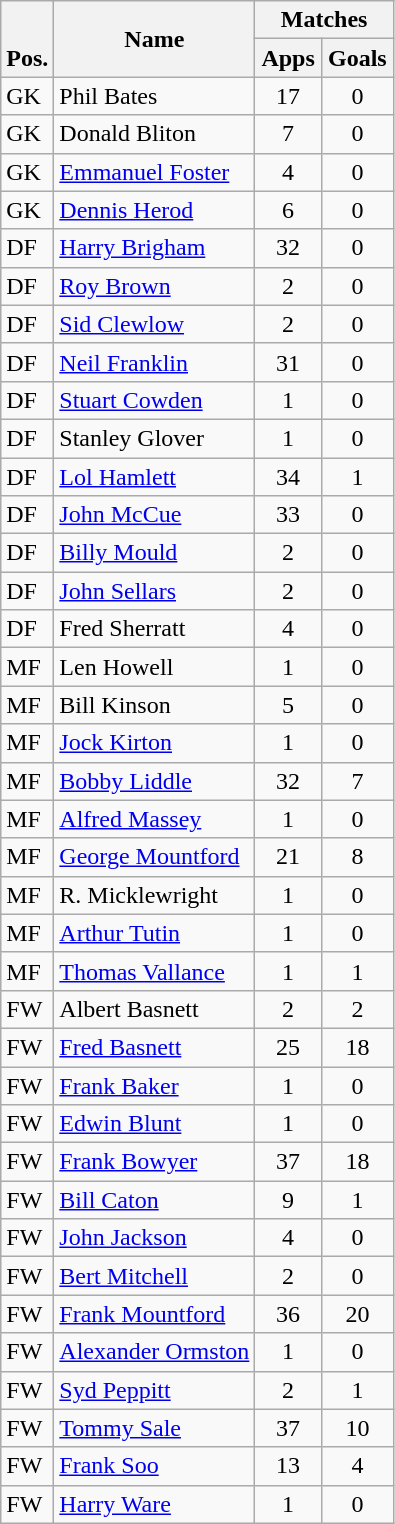<table class="wikitable" style="text-align:center">
<tr>
<th rowspan="2" valign="bottom">Pos.</th>
<th rowspan="2">Name</th>
<th colspan="2" width="85">Matches</th>
</tr>
<tr>
<th>Apps</th>
<th>Goals</th>
</tr>
<tr>
<td align="left">GK</td>
<td align="left"> Phil Bates</td>
<td>17</td>
<td>0</td>
</tr>
<tr>
<td align="left">GK</td>
<td align="left"> Donald Bliton</td>
<td>7</td>
<td>0</td>
</tr>
<tr>
<td align="left">GK</td>
<td align="left"> <a href='#'>Emmanuel Foster</a></td>
<td>4</td>
<td>0</td>
</tr>
<tr>
<td align="left">GK</td>
<td align="left"> <a href='#'>Dennis Herod</a></td>
<td>6</td>
<td>0</td>
</tr>
<tr>
<td align="left">DF</td>
<td align="left"> <a href='#'>Harry Brigham</a></td>
<td>32</td>
<td>0</td>
</tr>
<tr>
<td align="left">DF</td>
<td align="left"> <a href='#'>Roy Brown</a></td>
<td>2</td>
<td>0</td>
</tr>
<tr>
<td align="left">DF</td>
<td align="left"> <a href='#'>Sid Clewlow</a></td>
<td>2</td>
<td>0</td>
</tr>
<tr>
<td align="left">DF</td>
<td align="left"> <a href='#'>Neil Franklin</a></td>
<td>31</td>
<td>0</td>
</tr>
<tr>
<td align="left">DF</td>
<td align="left"> <a href='#'>Stuart Cowden</a></td>
<td>1</td>
<td>0</td>
</tr>
<tr>
<td align="left">DF</td>
<td align="left"> Stanley Glover</td>
<td>1</td>
<td>0</td>
</tr>
<tr>
<td align="left">DF</td>
<td align="left"> <a href='#'>Lol Hamlett</a></td>
<td>34</td>
<td>1</td>
</tr>
<tr>
<td align="left">DF</td>
<td align="left"> <a href='#'>John McCue</a></td>
<td>33</td>
<td>0</td>
</tr>
<tr>
<td align="left">DF</td>
<td align="left"> <a href='#'>Billy Mould</a></td>
<td>2</td>
<td>0</td>
</tr>
<tr>
<td align="left">DF</td>
<td align="left"> <a href='#'>John Sellars</a></td>
<td>2</td>
<td>0</td>
</tr>
<tr>
<td align="left">DF</td>
<td align="left"> Fred Sherratt</td>
<td>4</td>
<td>0</td>
</tr>
<tr>
<td align="left">MF</td>
<td align="left"> Len Howell</td>
<td>1</td>
<td>0</td>
</tr>
<tr>
<td align="left">MF</td>
<td align="left"> Bill Kinson</td>
<td>5</td>
<td>0</td>
</tr>
<tr>
<td align="left">MF</td>
<td align="left"> <a href='#'>Jock Kirton</a></td>
<td>1</td>
<td>0</td>
</tr>
<tr>
<td align="left">MF</td>
<td align="left"> <a href='#'>Bobby Liddle</a></td>
<td>32</td>
<td>7</td>
</tr>
<tr>
<td align="left">MF</td>
<td align="left"> <a href='#'>Alfred Massey</a></td>
<td>1</td>
<td>0</td>
</tr>
<tr>
<td align="left">MF</td>
<td align="left"> <a href='#'>George Mountford</a></td>
<td>21</td>
<td>8</td>
</tr>
<tr>
<td align="left">MF</td>
<td align="left"> R. Micklewright</td>
<td>1</td>
<td>0</td>
</tr>
<tr>
<td align="left">MF</td>
<td align="left"> <a href='#'>Arthur Tutin</a></td>
<td>1</td>
<td>0</td>
</tr>
<tr>
<td align="left">MF</td>
<td align="left"> <a href='#'>Thomas Vallance</a></td>
<td>1</td>
<td>1</td>
</tr>
<tr>
<td align="left">FW</td>
<td align="left"> Albert Basnett</td>
<td>2</td>
<td>2</td>
</tr>
<tr>
<td align="left">FW</td>
<td align="left"> <a href='#'>Fred Basnett</a></td>
<td>25</td>
<td>18</td>
</tr>
<tr>
<td align="left">FW</td>
<td align="left"> <a href='#'>Frank Baker</a></td>
<td>1</td>
<td>0</td>
</tr>
<tr>
<td align="left">FW</td>
<td align="left"> <a href='#'>Edwin Blunt</a></td>
<td>1</td>
<td>0</td>
</tr>
<tr>
<td align="left">FW</td>
<td align="left"> <a href='#'>Frank Bowyer</a></td>
<td>37</td>
<td>18</td>
</tr>
<tr>
<td align="left">FW</td>
<td align="left"> <a href='#'>Bill Caton</a></td>
<td>9</td>
<td>1</td>
</tr>
<tr>
<td align="left">FW</td>
<td align="left"> <a href='#'>John Jackson</a></td>
<td>4</td>
<td>0</td>
</tr>
<tr>
<td align="left">FW</td>
<td align="left"> <a href='#'>Bert Mitchell</a></td>
<td>2</td>
<td>0</td>
</tr>
<tr>
<td align="left">FW</td>
<td align="left"> <a href='#'>Frank Mountford</a></td>
<td>36</td>
<td>20</td>
</tr>
<tr>
<td align="left">FW</td>
<td align="left"> <a href='#'>Alexander Ormston</a></td>
<td>1</td>
<td>0</td>
</tr>
<tr>
<td align="left">FW</td>
<td align="left"> <a href='#'>Syd Peppitt</a></td>
<td>2</td>
<td>1</td>
</tr>
<tr>
<td align="left">FW</td>
<td align="left"> <a href='#'>Tommy Sale</a></td>
<td>37</td>
<td>10</td>
</tr>
<tr>
<td align="left">FW</td>
<td align="left"> <a href='#'>Frank Soo</a></td>
<td>13</td>
<td>4</td>
</tr>
<tr>
<td align="left">FW</td>
<td align="left"> <a href='#'>Harry Ware</a></td>
<td>1</td>
<td>0</td>
</tr>
</table>
